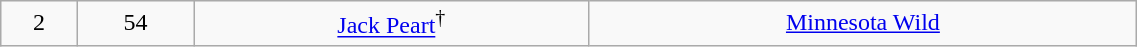<table class="wikitable" width="60%">
<tr align="center" bgcolor="">
<td>2</td>
<td>54</td>
<td><a href='#'>Jack Peart</a><sup>†</sup></td>
<td><a href='#'>Minnesota Wild</a></td>
</tr>
</table>
